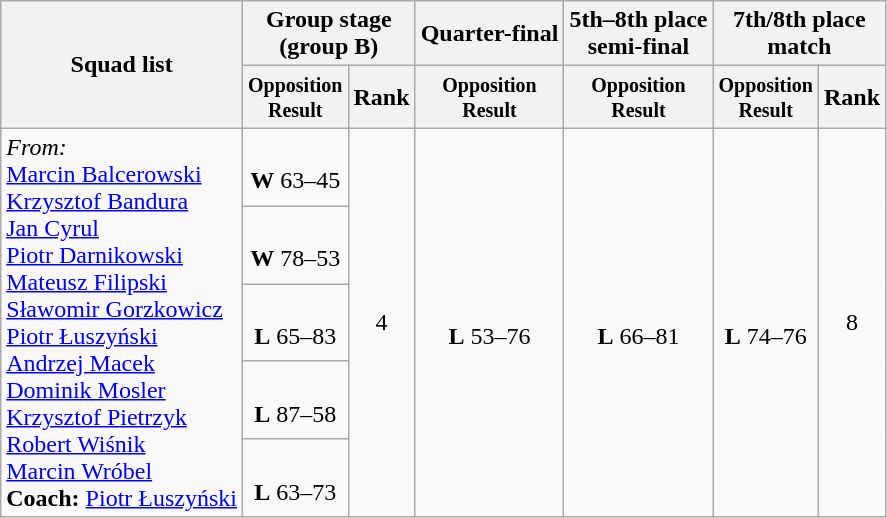<table class=wikitable>
<tr>
<th rowspan="2">Squad list</th>
<th colspan="2">Group stage<br>(group B)</th>
<th>Quarter-final</th>
<th>5th–8th place<br>semi-final<br></th>
<th colspan="2">7th/8th place<br>match</th>
</tr>
<tr>
<th style="line-height:1em"><small>Opposition<br>Result</small></th>
<th>Rank</th>
<th style="line-height:1em"><small>Opposition<br>Result</small></th>
<th style="line-height:1em"><small>Opposition<br>Result</small></th>
<th style="line-height:1em"><small>Opposition<br>Result</small></th>
<th>Rank</th>
</tr>
<tr>
<td rowspan="5"><em>From:</em><br><a href='#'>Marcin Balcerowski</a>
<br><a href='#'>Krzysztof Bandura</a>
<br><a href='#'>Jan Cyrul</a>
<br><a href='#'>Piotr Darnikowski</a>
<br><a href='#'>Mateusz Filipski</a>
<br><a href='#'>Sławomir Gorzkowicz</a>
<br><a href='#'>Piotr Łuszyński</a>
<br><a href='#'>Andrzej Macek</a>
<br><a href='#'>Dominik Mosler</a>
<br><a href='#'>Krzysztof Pietrzyk</a>
<br><a href='#'>Robert Wiśnik</a>
<br><a href='#'>Marcin Wróbel</a>
<br><strong>Coach:</strong> <a href='#'>Piotr Łuszyński</a></td>
<td align="center"><br><strong>W</strong> 63–45</td>
<td rowspan="5" align="center">4</td>
<td rowspan="5" align="center"><br><strong>L</strong> 53–76</td>
<td rowspan="5" align="center"><br><strong>L</strong> 66–81</td>
<td rowspan="5" align="center"><br><strong>L</strong> 74–76</td>
<td rowspan="5" align="center">8</td>
</tr>
<tr>
<td align="center"><br><strong>W</strong> 78–53</td>
</tr>
<tr>
<td align="center"><br><strong>L</strong> 65–83</td>
</tr>
<tr>
<td align="center"><br><strong>L</strong> 87–58</td>
</tr>
<tr>
<td align="center"><br><strong>L</strong> 63–73</td>
</tr>
</table>
